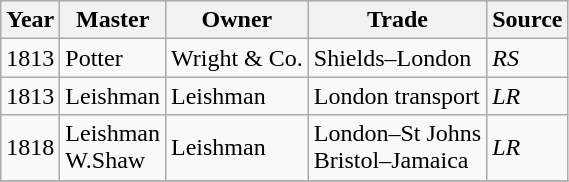<table class=" wikitable">
<tr>
<th>Year</th>
<th>Master</th>
<th>Owner</th>
<th>Trade</th>
<th>Source</th>
</tr>
<tr>
<td>1813</td>
<td>Potter</td>
<td>Wright & Co.</td>
<td>Shields–London</td>
<td><em>RS</em></td>
</tr>
<tr>
<td>1813</td>
<td>Leishman</td>
<td>Leishman</td>
<td>London transport</td>
<td><em>LR</em></td>
</tr>
<tr>
<td>1818</td>
<td>Leishman<br>W.Shaw</td>
<td>Leishman</td>
<td>London–St Johns<br>Bristol–Jamaica</td>
<td><em>LR</em></td>
</tr>
<tr>
</tr>
</table>
